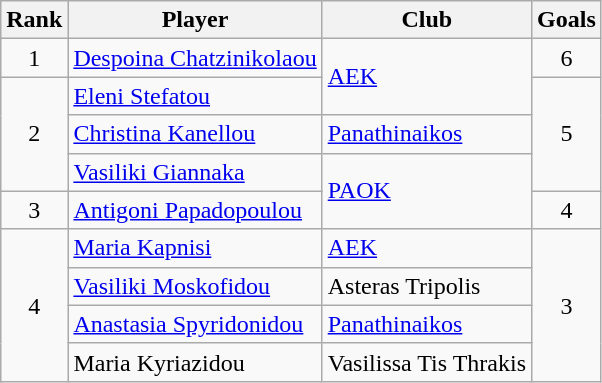<table class="wikitable sortable" style="text-align:center">
<tr>
<th>Rank</th>
<th>Player</th>
<th>Club</th>
<th>Goals</th>
</tr>
<tr>
<td>1</td>
<td align="left"> <a href='#'>Despoina Chatzinikolaou</a></td>
<td align="left"; rowspan=2><a href='#'>AEK</a></td>
<td>6</td>
</tr>
<tr>
<td rowspan=3>2</td>
<td align="left"> <a href='#'>Eleni Stefatou</a></td>
<td rowspan=3>5</td>
</tr>
<tr>
<td align="left"> <a href='#'>Christina Kanellou</a></td>
<td align="left"><a href='#'>Panathinaikos</a></td>
</tr>
<tr>
<td align="left"> <a href='#'>Vasiliki Giannaka</a></td>
<td align="left"; rowspan=2><a href='#'>PAOK</a></td>
</tr>
<tr>
<td>3</td>
<td align="left"> <a href='#'>Antigoni Papadopoulou</a></td>
<td>4</td>
</tr>
<tr>
<td rowspan=4>4</td>
<td align="left"> <a href='#'>Maria Kapnisi</a></td>
<td align="left"><a href='#'>AEK</a></td>
<td rowspan=4>3</td>
</tr>
<tr>
<td align="left"> <a href='#'>Vasiliki Moskofidou</a></td>
<td align="left">Asteras Tripolis</td>
</tr>
<tr>
<td align="left"> <a href='#'>Anastasia Spyridonidou</a></td>
<td align="left"><a href='#'>Panathinaikos</a></td>
</tr>
<tr>
<td align="left"> Maria Kyriazidou</td>
<td align="left">Vasilissa Tis Thrakis</td>
</tr>
</table>
